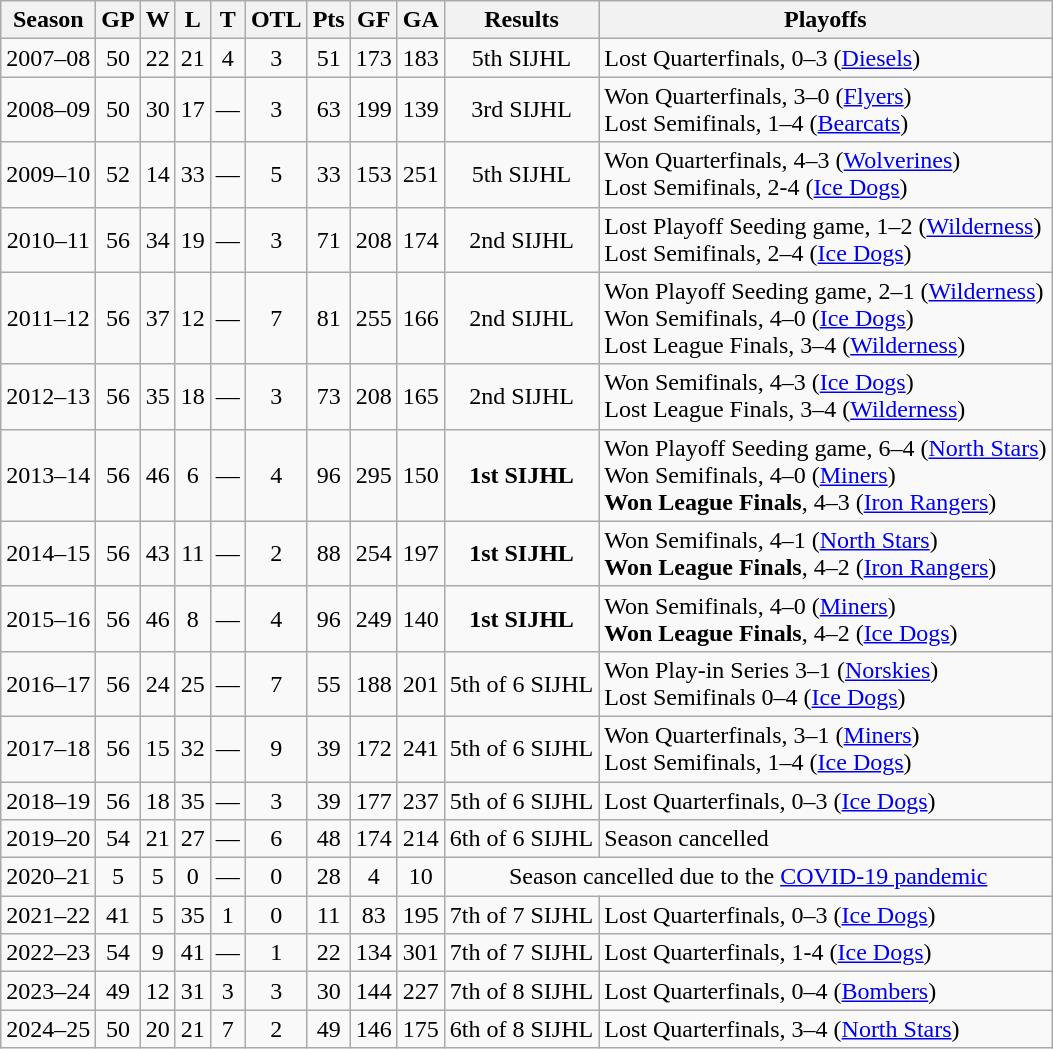<table class="wikitable" style="text-align:center;">
<tr>
<th>Season</th>
<th>GP</th>
<th>W</th>
<th>L</th>
<th>T</th>
<th>OTL</th>
<th>Pts</th>
<th>GF</th>
<th>GA</th>
<th>Results</th>
<th>Playoffs</th>
</tr>
<tr>
<td>2007–08</td>
<td>50</td>
<td>22</td>
<td>21</td>
<td>4</td>
<td>3</td>
<td>51</td>
<td>173</td>
<td>183</td>
<td>5th SIJHL</td>
<td align=left>Lost Quarterfinals, 0–3 (<a href='#'>Diesels</a>)</td>
</tr>
<tr>
<td>2008–09</td>
<td>50</td>
<td>30</td>
<td>17</td>
<td>—</td>
<td>3</td>
<td>63</td>
<td>199</td>
<td>139</td>
<td>3rd SIJHL</td>
<td align=left>Won Quarterfinals, 3–0 (<a href='#'>Flyers</a>)<br>Lost Semifinals, 1–4 (<a href='#'>Bearcats</a>)</td>
</tr>
<tr>
<td>2009–10</td>
<td>52</td>
<td>14</td>
<td>33</td>
<td>—</td>
<td>5</td>
<td>33</td>
<td>153</td>
<td>251</td>
<td>5th SIJHL</td>
<td align=left>Won Quarterfinals, 4–3 (<a href='#'>Wolverines</a>)<br>Lost Semifinals, 2-4 (<a href='#'>Ice Dogs</a>)</td>
</tr>
<tr>
<td>2010–11</td>
<td>56</td>
<td>34</td>
<td>19</td>
<td>—</td>
<td>3</td>
<td>71</td>
<td>208</td>
<td>174</td>
<td>2nd SIJHL</td>
<td align=left>Lost Playoff Seeding game, 1–2 (<a href='#'>Wilderness</a>)<br>Lost Semifinals, 2–4 (<a href='#'>Ice Dogs</a>)</td>
</tr>
<tr>
<td>2011–12</td>
<td>56</td>
<td>37</td>
<td>12</td>
<td>—</td>
<td>7</td>
<td>81</td>
<td>255</td>
<td>166</td>
<td>2nd SIJHL</td>
<td align=left>Won Playoff Seeding game, 2–1 (<a href='#'>Wilderness</a>)<br>Won Semifinals, 4–0 (<a href='#'>Ice Dogs</a>)<br>Lost League Finals, 3–4 (<a href='#'>Wilderness</a>)</td>
</tr>
<tr>
<td>2012–13</td>
<td>56</td>
<td>35</td>
<td>18</td>
<td>—</td>
<td>3</td>
<td>73</td>
<td>208</td>
<td>165</td>
<td>2nd SIJHL</td>
<td align=left>Won Semifinals, 4–3 (<a href='#'>Ice Dogs</a>)<br>Lost League Finals, 3–4 (<a href='#'>Wilderness</a>)</td>
</tr>
<tr>
<td>2013–14</td>
<td>56</td>
<td>46</td>
<td>6</td>
<td>—</td>
<td>4</td>
<td>96</td>
<td>295</td>
<td>150</td>
<td><strong>1st SIJHL</strong></td>
<td align=left>Won Playoff Seeding game, 6–4 (<a href='#'>North Stars</a>)<br>Won Semifinals, 4–0 (<a href='#'>Miners</a>)<br><strong>Won League Finals</strong>, 4–3 (<a href='#'>Iron Rangers</a>)</td>
</tr>
<tr>
<td>2014–15</td>
<td>56</td>
<td>43</td>
<td>11</td>
<td>—</td>
<td>2</td>
<td>88</td>
<td>254</td>
<td>197</td>
<td><strong>1st SIJHL</strong></td>
<td align=left>Won Semifinals, 4–1 (<a href='#'>North Stars</a>)<br><strong>Won League Finals</strong>, 4–2 (<a href='#'>Iron Rangers</a>)</td>
</tr>
<tr>
<td>2015–16</td>
<td>56</td>
<td>46</td>
<td>8</td>
<td>—</td>
<td>4</td>
<td>96</td>
<td>249</td>
<td>140</td>
<td><strong>1st SIJHL</strong></td>
<td align=left>Won Semifinals, 4–0 (<a href='#'>Miners</a>)<br><strong>Won League Finals</strong>, 4–2 (<a href='#'>Ice Dogs</a>)</td>
</tr>
<tr>
<td>2016–17</td>
<td>56</td>
<td>24</td>
<td>25</td>
<td>—</td>
<td>7</td>
<td>55</td>
<td>188</td>
<td>201</td>
<td>5th of 6 SIJHL</td>
<td align=left>Won Play-in Series 3–1 (<a href='#'>Norskies</a>)<br>Lost Semifinals 0–4 (<a href='#'>Ice Dogs</a>)</td>
</tr>
<tr>
<td>2017–18</td>
<td>56</td>
<td>15</td>
<td>32</td>
<td>—</td>
<td>9</td>
<td>39</td>
<td>172</td>
<td>241</td>
<td>5th of 6 SIJHL</td>
<td align=left>Won Quarterfinals, 3–1 (<a href='#'>Miners</a>)<br>Lost Semifinals, 1–4 (<a href='#'>Ice Dogs</a>)</td>
</tr>
<tr>
<td>2018–19</td>
<td>56</td>
<td>18</td>
<td>35</td>
<td>—</td>
<td>3</td>
<td>39</td>
<td>177</td>
<td>237</td>
<td>5th of 6 SIJHL</td>
<td align=left>Lost Quarterfinals, 0–3 (<a href='#'>Ice Dogs</a>)</td>
</tr>
<tr>
<td>2019–20</td>
<td>54</td>
<td>21</td>
<td>27</td>
<td>—</td>
<td>6</td>
<td>48</td>
<td>174</td>
<td>214</td>
<td>6th of 6 SIJHL</td>
<td align=left>Season cancelled</td>
</tr>
<tr>
<td>2020–21</td>
<td>5</td>
<td>5</td>
<td>0</td>
<td>—</td>
<td>0</td>
<td>28</td>
<td>4</td>
<td>10</td>
<td colspan=2>Season cancelled due to the <a href='#'>COVID-19 pandemic</a></td>
</tr>
<tr>
<td>2021–22</td>
<td>41</td>
<td>5</td>
<td>35</td>
<td>1</td>
<td>0</td>
<td>11</td>
<td>83</td>
<td>195</td>
<td>7th of 7 SIJHL</td>
<td align=left>Lost Quarterfinals, 0–3 (<a href='#'>Ice Dogs</a>)</td>
</tr>
<tr>
<td>2022–23</td>
<td>54</td>
<td>9</td>
<td>41</td>
<td>—</td>
<td>1</td>
<td>22</td>
<td>134</td>
<td>301</td>
<td>7th of 7 SIJHL</td>
<td align=left>Lost Quarterfinals, 1-4 (<a href='#'>Ice Dogs</a>)</td>
</tr>
<tr>
<td>2023–24</td>
<td>49</td>
<td>12</td>
<td>31</td>
<td>3</td>
<td>3</td>
<td>30</td>
<td>144</td>
<td>227</td>
<td>7th of 8 SIJHL</td>
<td align=left>Lost Quarterfinals, 0–4 (<a href='#'>Bombers</a>)</td>
</tr>
<tr>
<td>2024–25</td>
<td>50</td>
<td>20</td>
<td>21</td>
<td>7</td>
<td>2</td>
<td>49</td>
<td>146</td>
<td>175</td>
<td>6th of 8 SIJHL</td>
<td align=left>Lost Quarterfinals, 3–4 (<a href='#'>North Stars</a>)</td>
</tr>
</table>
